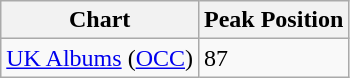<table class="wikitable">
<tr>
<th>Chart</th>
<th>Peak Position</th>
</tr>
<tr>
<td><a href='#'>UK Albums</a> (<a href='#'>OCC</a>)</td>
<td>87</td>
</tr>
</table>
